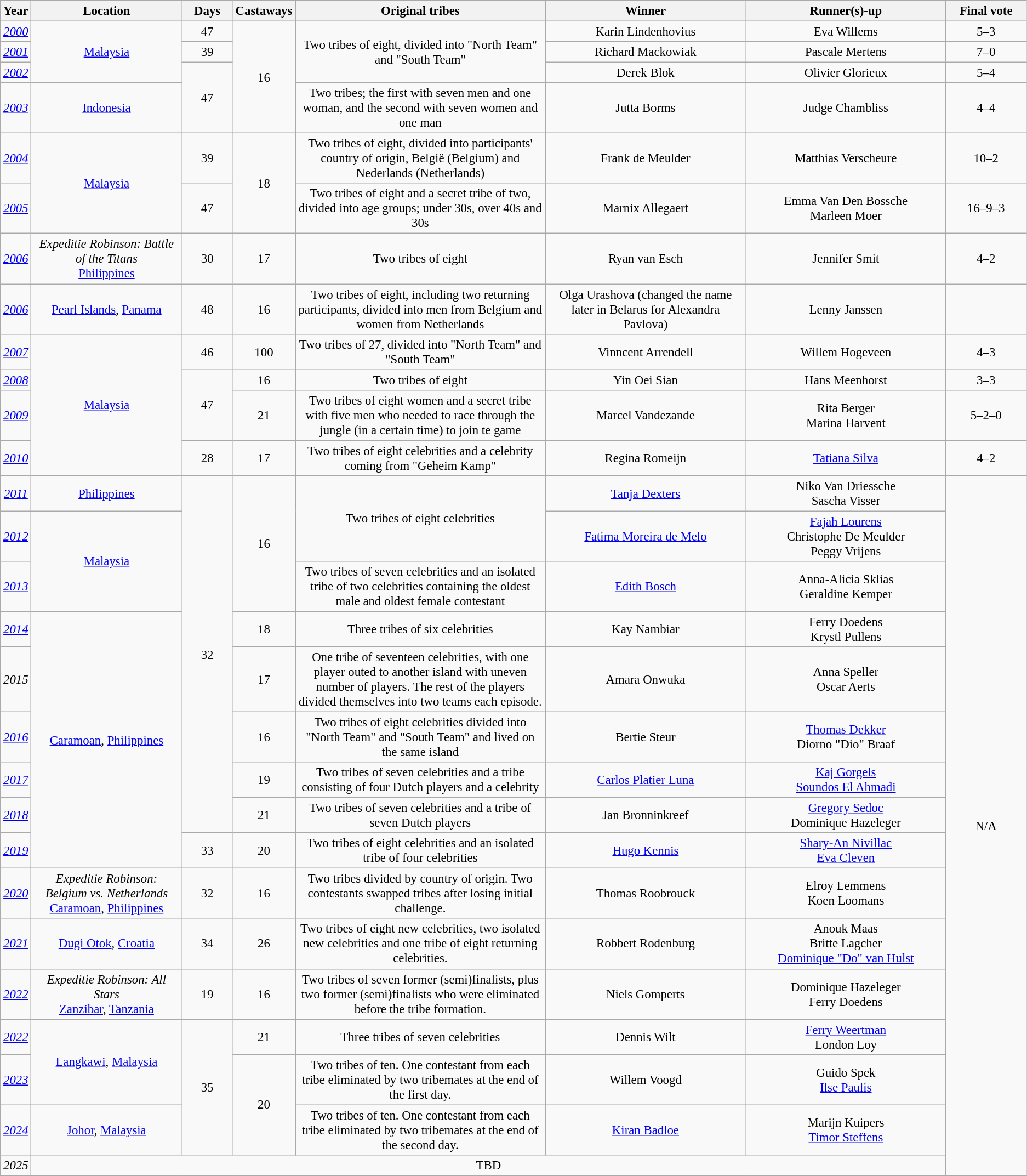<table class="wikitable mw-collapsible" style="font-size:95%; text-align:center">
<tr>
<th style="width:2%;">Year</th>
<th style="width:15%;">Location</th>
<th style="width:5%;">Days</th>
<th style="width:5%;">Castaways</th>
<th style="width:25%;">Original tribes</th>
<th style="width:20%;">Winner</th>
<th style="width:20%";">Runner(s)-up</th>
<th style="width:8%;">Final vote</th>
</tr>
<tr>
<td><em><a href='#'>2000</a></em></td>
<td rowspan="3"><a href='#'>Malaysia</a></td>
<td>47</td>
<td rowspan="4">16</td>
<td rowspan="3">Two tribes of eight, divided into "North Team" and "South Team"</td>
<td>Karin Lindenhovius</td>
<td>Eva Willems</td>
<td>5–3</td>
</tr>
<tr>
<td><em><a href='#'>2001</a></em></td>
<td>39</td>
<td>Richard Mackowiak</td>
<td>Pascale Mertens</td>
<td>7–0</td>
</tr>
<tr>
<td><em><a href='#'>2002</a></em></td>
<td rowspan="2">47</td>
<td>Derek Blok</td>
<td>Olivier Glorieux</td>
<td>5–4</td>
</tr>
<tr>
<td><em><a href='#'>2003</a></em></td>
<td><a href='#'>Indonesia</a></td>
<td>Two tribes; the first with seven men and one woman, and the second with seven women and one man</td>
<td>Jutta Borms</td>
<td>Judge Chambliss</td>
<td>4–4</td>
</tr>
<tr>
<td><em><a href='#'>2004</a></em></td>
<td rowspan="2"><a href='#'>Malaysia</a></td>
<td>39</td>
<td rowspan="2">18</td>
<td>Two tribes of eight, divided into participants' country of origin, België (Belgium) and Nederlands (Netherlands)</td>
<td>Frank de Meulder</td>
<td>Matthias Verscheure</td>
<td>10–2</td>
</tr>
<tr>
<td><em><a href='#'>2005</a></em></td>
<td>47</td>
<td>Two tribes of eight and a secret tribe of two, divided into age groups; under 30s, over 40s and 30s</td>
<td>Marnix Allegaert</td>
<td>Emma Van Den Bossche<br>Marleen Moer</td>
<td>16–9–3</td>
</tr>
<tr>
<td><em><a href='#'>2006</a></em></td>
<td><em>Expeditie Robinson: Battle of the Titans</em><br><a href='#'>Philippines</a></td>
<td>30</td>
<td>17</td>
<td>Two tribes of eight</td>
<td>Ryan van Esch</td>
<td>Jennifer Smit</td>
<td>4–2</td>
</tr>
<tr>
<td><em><a href='#'>2006</a></em></td>
<td><a href='#'>Pearl Islands</a>, <a href='#'>Panama</a></td>
<td>48</td>
<td>16</td>
<td>Two tribes of eight,  including two returning participants, divided into men from Belgium and women from Netherlands</td>
<td>Olga Urashova (changed the name later in Belarus for Alexandra Pavlova)</td>
<td>Lenny Janssen</td>
<td></td>
</tr>
<tr>
<td><em><a href='#'>2007</a></em></td>
<td rowspan=4><a href='#'>Malaysia</a></td>
<td>46</td>
<td>100</td>
<td>Two tribes of 27, divided into "North Team" and "South Team"</td>
<td>Vinncent Arrendell</td>
<td>Willem Hogeveen</td>
<td>4–3</td>
</tr>
<tr>
<td><em><a href='#'>2008</a></em></td>
<td rowspan="2">47</td>
<td>16</td>
<td>Two tribes of eight</td>
<td>Yin Oei Sian</td>
<td>Hans Meenhorst</td>
<td>3–3</td>
</tr>
<tr>
<td><em><a href='#'>2009</a></em></td>
<td>21</td>
<td>Two tribes of eight women and a secret tribe with five men who needed to race through the jungle (in a certain time) to join te game</td>
<td>Marcel Vandezande</td>
<td>Rita Berger<br>Marina Harvent</td>
<td>5–2–0</td>
</tr>
<tr>
<td><em><a href='#'>2010</a></em></td>
<td>28</td>
<td>17</td>
<td>Two tribes of eight celebrities and a celebrity coming from "Geheim Kamp"</td>
<td>Regina Romeijn</td>
<td><a href='#'>Tatiana Silva</a></td>
<td>4–2</td>
</tr>
<tr>
<td><em><a href='#'>2011</a></em></td>
<td><a href='#'>Philippines</a></td>
<td rowspan=8>32</td>
<td rowspan=3>16</td>
<td rowspan=2>Two tribes of eight celebrities</td>
<td><a href='#'>Tanja Dexters</a></td>
<td>Niko Van Driessche<br>Sascha Visser</td>
<td rowspan=16>N/A</td>
</tr>
<tr>
<td><em><a href='#'>2012</a></em></td>
<td rowspan=2><a href='#'>Malaysia</a></td>
<td><a href='#'>Fatima Moreira de Melo</a></td>
<td><a href='#'>Fajah Lourens</a><br>Christophe De Meulder<br>Peggy Vrijens</td>
</tr>
<tr>
<td><em><a href='#'>2013</a></em></td>
<td>Two tribes of seven celebrities and an isolated tribe of two celebrities containing the oldest male and oldest female contestant</td>
<td><a href='#'>Edith Bosch</a></td>
<td>Anna-Alicia Sklias<br>Geraldine Kemper</td>
</tr>
<tr>
<td><em><a href='#'>2014</a></em></td>
<td rowspan=6><a href='#'>Caramoan</a>, <a href='#'>Philippines</a></td>
<td>18</td>
<td>Three tribes of six celebrities</td>
<td>Kay Nambiar</td>
<td>Ferry Doedens<br>Krystl Pullens</td>
</tr>
<tr>
<td><em>2015</em></td>
<td>17</td>
<td>One tribe of seventeen celebrities, with one player outed to another island with uneven number of players. The rest of the players divided themselves into two teams each episode.</td>
<td>Amara Onwuka</td>
<td>Anna Speller<br>Oscar Aerts</td>
</tr>
<tr>
<td><em><a href='#'>2016</a></em></td>
<td>16</td>
<td>Two tribes of eight celebrities divided into "North Team" and "South Team" and lived on the same island</td>
<td>Bertie Steur</td>
<td><a href='#'>Thomas Dekker</a><br>Diorno "Dio" Braaf</td>
</tr>
<tr>
<td><em><a href='#'>2017</a></em></td>
<td>19</td>
<td>Two tribes of seven celebrities and a tribe consisting of four Dutch players and a celebrity</td>
<td><a href='#'>Carlos Platier Luna</a></td>
<td><a href='#'>Kaj Gorgels</a><br><a href='#'>Soundos El Ahmadi</a></td>
</tr>
<tr>
<td><em><a href='#'>2018</a></em></td>
<td>21</td>
<td>Two tribes of seven celebrities and a tribe of seven Dutch players</td>
<td>Jan Bronninkreef</td>
<td><a href='#'>Gregory Sedoc</a><br>Dominique Hazeleger</td>
</tr>
<tr>
<td><em><a href='#'>2019</a></em></td>
<td>33</td>
<td>20</td>
<td>Two tribes of eight celebrities and an isolated tribe of four celebrities</td>
<td><a href='#'>Hugo Kennis</a></td>
<td><a href='#'>Shary-An Nivillac</a><br><a href='#'>Eva Cleven</a></td>
</tr>
<tr>
<td><em><a href='#'>2020</a></em></td>
<td><em>Expeditie Robinson: Belgium vs. Netherlands</em><br><a href='#'>Caramoan</a>, <a href='#'>Philippines</a></td>
<td>32</td>
<td>16</td>
<td>Two tribes divided by country of origin. Two contestants swapped tribes after losing initial challenge.</td>
<td>Thomas Roobrouck</td>
<td>Elroy Lemmens<br>Koen Loomans</td>
</tr>
<tr>
<td><em><a href='#'>2021</a></em></td>
<td><a href='#'>Dugi Otok</a>, <a href='#'>Croatia</a></td>
<td>34</td>
<td>26</td>
<td>Two tribes of eight new celebrities, two isolated new celebrities and one tribe of eight returning celebrities.</td>
<td>Robbert Rodenburg</td>
<td>Anouk Maas<br>Britte Lagcher<br><a href='#'>Dominique "Do" van Hulst</a></td>
</tr>
<tr>
<td><em><a href='#'>2022</a></em></td>
<td><em>Expeditie Robinson: All Stars</em><br><a href='#'>Zanzibar</a>, <a href='#'>Tanzania</a></td>
<td>19</td>
<td>16</td>
<td>Two tribes of seven former (semi)finalists, plus two former (semi)finalists who were eliminated before the tribe formation.</td>
<td>Niels Gomperts</td>
<td>Dominique Hazeleger<br>Ferry Doedens</td>
</tr>
<tr>
<td><em><a href='#'>2022</a></em></td>
<td rowspan="2"><a href='#'>Langkawi</a>, <a href='#'>Malaysia</a></td>
<td rowspan="3">35</td>
<td>21</td>
<td>Three tribes of seven celebrities</td>
<td>Dennis Wilt</td>
<td><a href='#'>Ferry Weertman</a><br>London Loy</td>
</tr>
<tr>
<td><em><a href='#'>2023</a></em></td>
<td rowspan="2">20</td>
<td>Two tribes of ten. One contestant from each tribe eliminated by two tribemates at the end of the first day.</td>
<td>Willem Voogd</td>
<td>Guido Spek<br><a href='#'>Ilse Paulis</a></td>
</tr>
<tr>
<td><em><a href='#'>2024</a></em></td>
<td><a href='#'>Johor</a>, <a href='#'>Malaysia</a></td>
<td>Two tribes of ten. One contestant from each tribe eliminated by two tribemates at the end of the second day.</td>
<td><a href='#'>Kiran Badloe</a></td>
<td>Marijn Kuipers<br><a href='#'>Timor Steffens</a></td>
</tr>
<tr>
<td><em>2025</em></td>
<td colspan="6">TBD</td>
</tr>
<tr>
</tr>
</table>
